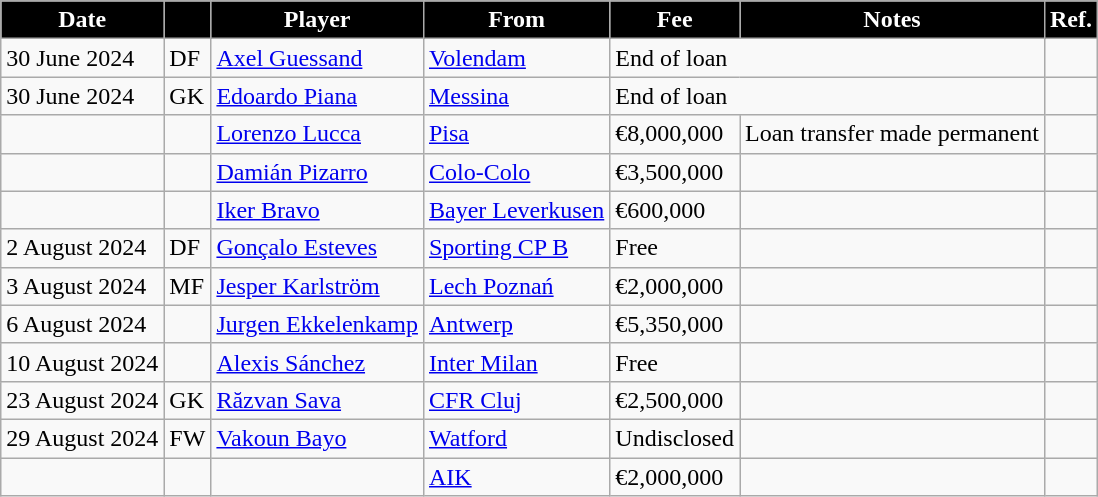<table class="wikitable plainrowheaders">
<tr>
<th style="background:black; color:white; text-align:center;"><strong>Date</strong></th>
<th style="background:black; color:white; text-align:center;"><strong></strong></th>
<th style="background:black; color:white; text-align:center;"><strong>Player</strong></th>
<th style="background:black; color:white; text-align:center;"><strong>From</strong></th>
<th style="background:black; color:white; text-align:center;"><strong>Fee</strong></th>
<th style="background:black; color:white; text-align:center;"><strong>Notes</strong></th>
<th style="background:black; color:white; text-align:center;"><strong>Ref.</strong></th>
</tr>
<tr>
<td>30 June 2024</td>
<td>DF</td>
<td> <a href='#'>Axel Guessand</a></td>
<td> <a href='#'>Volendam</a></td>
<td colspan="2">End of loan</td>
<td></td>
</tr>
<tr>
<td>30 June 2024</td>
<td>GK</td>
<td> <a href='#'>Edoardo Piana</a></td>
<td> <a href='#'>Messina</a></td>
<td colspan="2">End of loan</td>
<td></td>
</tr>
<tr>
<td></td>
<td align="center"></td>
<td> <a href='#'>Lorenzo Lucca</a></td>
<td> <a href='#'>Pisa</a></td>
<td>€8,000,000</td>
<td>Loan transfer made permanent</td>
<td></td>
</tr>
<tr>
<td></td>
<td align="center"></td>
<td> <a href='#'>Damián Pizarro</a></td>
<td> <a href='#'>Colo-Colo</a></td>
<td>€3,500,000</td>
<td></td>
<td></td>
</tr>
<tr>
<td></td>
<td align="center"></td>
<td> <a href='#'>Iker Bravo</a></td>
<td> <a href='#'>Bayer Leverkusen</a></td>
<td>€600,000</td>
<td></td>
<td></td>
</tr>
<tr>
<td>2 August 2024</td>
<td>DF</td>
<td> <a href='#'>Gonçalo Esteves</a></td>
<td> <a href='#'>Sporting CP B</a></td>
<td>Free</td>
<td></td>
<td></td>
</tr>
<tr>
<td>3 August 2024</td>
<td>MF</td>
<td> <a href='#'>Jesper Karlström</a></td>
<td> <a href='#'>Lech Poznań</a></td>
<td>€2,000,000</td>
<td></td>
<td></td>
</tr>
<tr>
<td>6 August 2024</td>
<td></td>
<td> <a href='#'>Jurgen Ekkelenkamp</a></td>
<td> <a href='#'>Antwerp</a></td>
<td>€5,350,000</td>
<td></td>
<td></td>
</tr>
<tr>
<td>10 August 2024</td>
<td></td>
<td> <a href='#'>Alexis Sánchez</a></td>
<td> <a href='#'>Inter Milan</a></td>
<td>Free</td>
<td></td>
<td></td>
</tr>
<tr>
<td>23 August 2024</td>
<td>GK</td>
<td> <a href='#'>Răzvan Sava</a></td>
<td> <a href='#'>CFR Cluj</a></td>
<td>€2,500,000</td>
<td></td>
<td></td>
</tr>
<tr>
<td>29 August 2024</td>
<td>FW</td>
<td> <a href='#'>Vakoun Bayo</a></td>
<td> <a href='#'>Watford</a></td>
<td>Undisclosed</td>
<td></td>
<td></td>
</tr>
<tr>
<td></td>
<td align="center"></td>
<td></td>
<td> <a href='#'>AIK</a></td>
<td>€2,000,000</td>
<td></td>
<td></td>
</tr>
</table>
